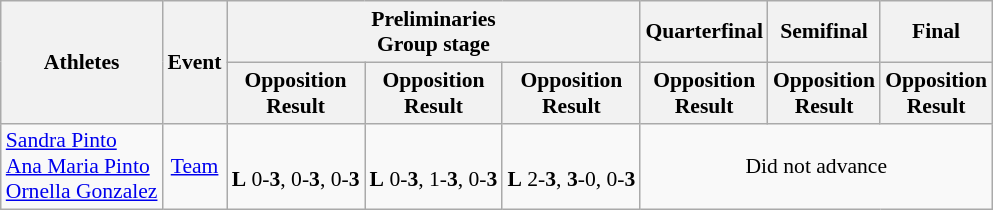<table class="wikitable" border="1" style="font-size:90%">
<tr>
<th rowspan=2>Athletes</th>
<th rowspan=2>Event</th>
<th colspan=3>Preliminaries<br>Group stage</th>
<th>Quarterfinal</th>
<th>Semifinal</th>
<th>Final</th>
</tr>
<tr>
<th>Opposition<br>Result</th>
<th>Opposition<br>Result</th>
<th>Opposition<br>Result</th>
<th>Opposition<br>Result</th>
<th>Opposition<br>Result</th>
<th>Opposition<br>Result</th>
</tr>
<tr>
<td><a href='#'>Sandra Pinto</a><br><a href='#'>Ana Maria Pinto</a><br><a href='#'>Ornella Gonzalez</a></td>
<td align=center><a href='#'>Team</a></td>
<td><br><strong>L</strong> 0-<strong>3</strong>, 0-<strong>3</strong>, 0-<strong>3</strong></td>
<td><br><strong>L</strong> 0-<strong>3</strong>, 1-<strong>3</strong>, 0-<strong>3</strong></td>
<td><br><strong>L</strong> 2-<strong>3</strong>, <strong>3</strong>-0, 0-<strong>3</strong></td>
<td align="center" colspan="7">Did not advance</td>
</tr>
</table>
